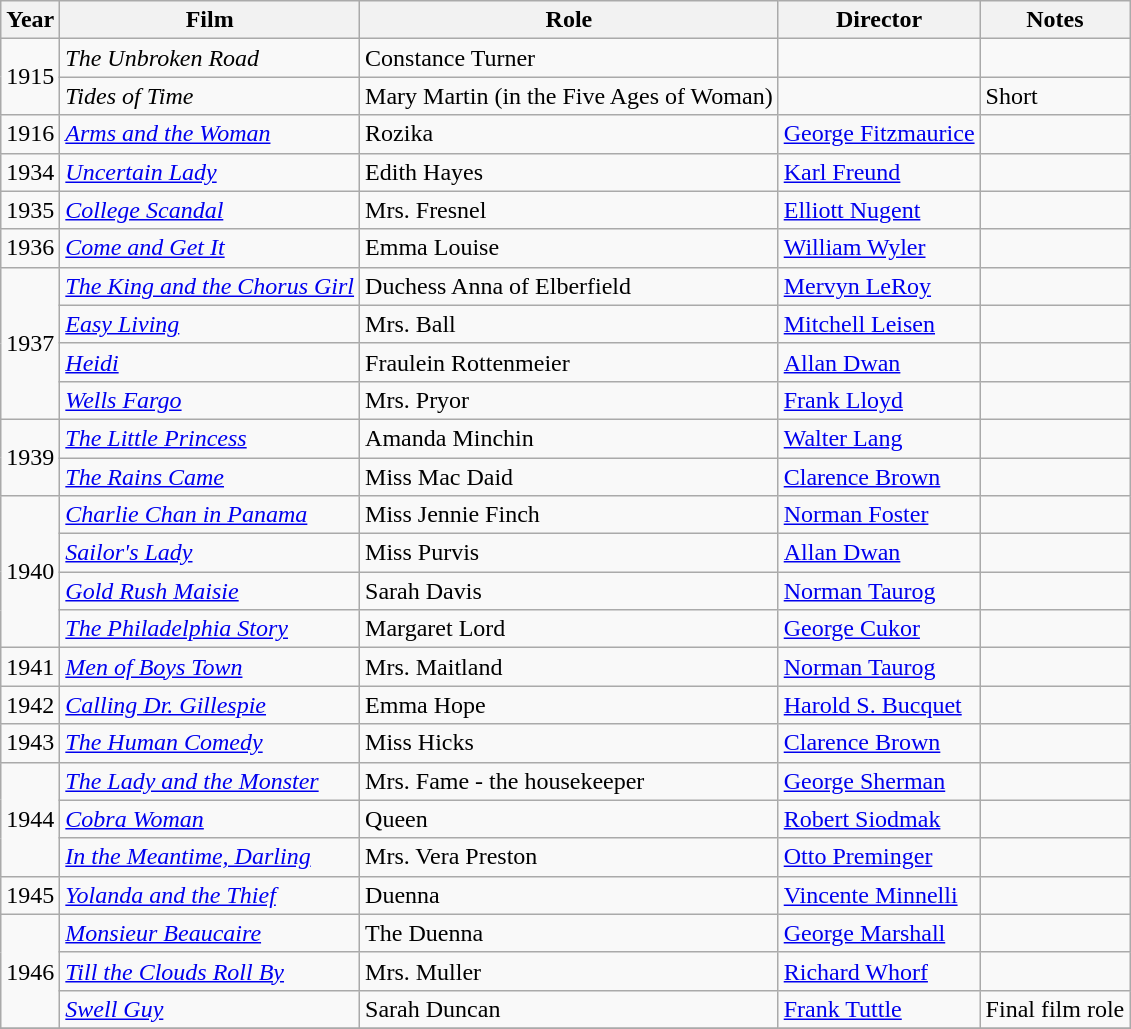<table class="wikitable sortable">
<tr>
<th>Year</th>
<th>Film</th>
<th>Role</th>
<th>Director</th>
<th class="unsortable">Notes</th>
</tr>
<tr>
<td rowspan=2>1915</td>
<td><em>The Unbroken Road</em></td>
<td>Constance Turner</td>
<td></td>
<td></td>
</tr>
<tr>
<td><em>Tides of Time</em></td>
<td>Mary Martin (in the Five Ages of Woman)</td>
<td></td>
<td>Short</td>
</tr>
<tr>
<td>1916</td>
<td><em><a href='#'>Arms and the Woman</a></em></td>
<td>Rozika</td>
<td><a href='#'>George Fitzmaurice</a></td>
<td></td>
</tr>
<tr>
<td>1934</td>
<td><em><a href='#'>Uncertain Lady</a></em></td>
<td>Edith Hayes</td>
<td><a href='#'>Karl Freund</a></td>
<td></td>
</tr>
<tr>
<td>1935</td>
<td><em><a href='#'>College Scandal</a></em></td>
<td>Mrs. Fresnel</td>
<td><a href='#'>Elliott Nugent</a></td>
<td></td>
</tr>
<tr>
<td>1936</td>
<td><em><a href='#'>Come and Get It</a></em></td>
<td>Emma Louise</td>
<td><a href='#'>William Wyler</a></td>
<td></td>
</tr>
<tr>
<td rowspan=4>1937</td>
<td><em><a href='#'>The King and the Chorus Girl</a></em></td>
<td>Duchess Anna of Elberfield</td>
<td><a href='#'>Mervyn LeRoy</a></td>
<td></td>
</tr>
<tr>
<td><em><a href='#'>Easy Living</a></em></td>
<td>Mrs. Ball</td>
<td><a href='#'>Mitchell Leisen</a></td>
<td></td>
</tr>
<tr>
<td><em><a href='#'>Heidi</a></em></td>
<td>Fraulein Rottenmeier</td>
<td><a href='#'>Allan Dwan</a></td>
<td></td>
</tr>
<tr>
<td><em><a href='#'>Wells Fargo</a></em></td>
<td>Mrs. Pryor</td>
<td><a href='#'>Frank Lloyd</a></td>
<td></td>
</tr>
<tr>
<td rowspan=2>1939</td>
<td><em><a href='#'>The Little Princess</a></em></td>
<td>Amanda Minchin</td>
<td><a href='#'>Walter Lang</a></td>
<td></td>
</tr>
<tr>
<td><em><a href='#'>The Rains Came</a></em></td>
<td>Miss Mac Daid</td>
<td><a href='#'>Clarence Brown</a></td>
<td></td>
</tr>
<tr>
<td rowspan=4>1940</td>
<td><em><a href='#'>Charlie Chan in Panama</a></em></td>
<td>Miss Jennie Finch</td>
<td><a href='#'>Norman Foster</a></td>
<td></td>
</tr>
<tr>
<td><em><a href='#'>Sailor's Lady</a></em></td>
<td>Miss Purvis</td>
<td><a href='#'>Allan Dwan</a></td>
<td></td>
</tr>
<tr>
<td><em><a href='#'>Gold Rush Maisie</a></em></td>
<td>Sarah Davis</td>
<td><a href='#'>Norman Taurog</a></td>
<td></td>
</tr>
<tr>
<td><em><a href='#'>The Philadelphia Story</a></em></td>
<td>Margaret Lord</td>
<td><a href='#'>George Cukor</a></td>
<td></td>
</tr>
<tr>
<td>1941</td>
<td><em><a href='#'>Men of Boys Town</a></em></td>
<td>Mrs. Maitland</td>
<td><a href='#'>Norman Taurog</a></td>
<td></td>
</tr>
<tr>
<td>1942</td>
<td><em><a href='#'>Calling Dr. Gillespie</a></em></td>
<td>Emma Hope</td>
<td><a href='#'>Harold S. Bucquet</a></td>
<td></td>
</tr>
<tr>
<td>1943</td>
<td><em><a href='#'>The Human Comedy</a></em></td>
<td>Miss Hicks</td>
<td><a href='#'>Clarence Brown</a></td>
<td></td>
</tr>
<tr>
<td rowspan=3>1944</td>
<td><em><a href='#'>The Lady and the Monster</a></em></td>
<td>Mrs. Fame - the housekeeper</td>
<td><a href='#'>George Sherman</a></td>
<td></td>
</tr>
<tr>
<td><em><a href='#'>Cobra Woman</a></em></td>
<td>Queen</td>
<td><a href='#'>Robert Siodmak</a></td>
<td></td>
</tr>
<tr>
<td><em><a href='#'>In the Meantime, Darling</a></em></td>
<td>Mrs. Vera Preston</td>
<td><a href='#'>Otto Preminger</a></td>
<td></td>
</tr>
<tr>
<td>1945</td>
<td><em><a href='#'>Yolanda and the Thief</a></em></td>
<td>Duenna</td>
<td><a href='#'>Vincente Minnelli</a></td>
<td></td>
</tr>
<tr>
<td rowspan=3>1946</td>
<td><em><a href='#'>Monsieur Beaucaire</a></em></td>
<td>The Duenna</td>
<td><a href='#'>George Marshall</a></td>
<td></td>
</tr>
<tr>
<td><em><a href='#'>Till the Clouds Roll By</a></em></td>
<td>Mrs. Muller</td>
<td><a href='#'>Richard Whorf</a></td>
<td></td>
</tr>
<tr>
<td><em><a href='#'>Swell Guy</a></em></td>
<td>Sarah Duncan</td>
<td><a href='#'>Frank Tuttle</a></td>
<td>Final film role</td>
</tr>
<tr>
</tr>
</table>
